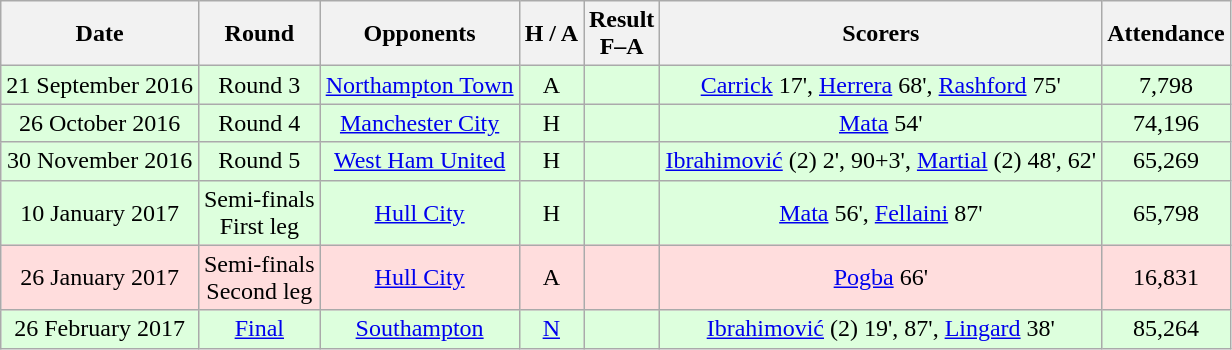<table class="wikitable" style="text-align:center">
<tr>
<th>Date</th>
<th>Round</th>
<th>Opponents</th>
<th>H / A</th>
<th>Result<br>F–A</th>
<th>Scorers</th>
<th>Attendance</th>
</tr>
<tr bgcolor="#ddffdd">
<td>21 September 2016</td>
<td>Round 3</td>
<td><a href='#'>Northampton Town</a></td>
<td>A</td>
<td></td>
<td><a href='#'>Carrick</a> 17', <a href='#'>Herrera</a> 68', <a href='#'>Rashford</a> 75'</td>
<td>7,798</td>
</tr>
<tr bgcolor="#ddffdd">
<td>26 October 2016</td>
<td>Round 4</td>
<td><a href='#'>Manchester City</a></td>
<td>H</td>
<td></td>
<td><a href='#'>Mata</a> 54'</td>
<td>74,196</td>
</tr>
<tr bgcolor="#ddffdd">
<td>30 November 2016</td>
<td>Round 5</td>
<td><a href='#'>West Ham United</a></td>
<td>H</td>
<td></td>
<td><a href='#'>Ibrahimović</a> (2) 2', 90+3', <a href='#'>Martial</a> (2) 48', 62'</td>
<td>65,269</td>
</tr>
<tr bgcolor="#ddffdd">
<td>10 January 2017</td>
<td>Semi-finals<br>First leg</td>
<td><a href='#'>Hull City</a></td>
<td>H</td>
<td></td>
<td><a href='#'>Mata</a> 56', <a href='#'>Fellaini</a> 87'</td>
<td>65,798</td>
</tr>
<tr bgcolor=#ffdddd>
<td>26 January 2017</td>
<td>Semi-finals<br>Second leg</td>
<td><a href='#'>Hull City</a></td>
<td>A</td>
<td></td>
<td><a href='#'>Pogba</a> 66'</td>
<td>16,831</td>
</tr>
<tr bgcolor=#ddffdd>
<td>26 February 2017</td>
<td><a href='#'>Final</a></td>
<td><a href='#'>Southampton</a></td>
<td><a href='#'>N</a></td>
<td></td>
<td><a href='#'>Ibrahimović</a> (2) 19', 87', <a href='#'>Lingard</a> 38'</td>
<td>85,264</td>
</tr>
</table>
